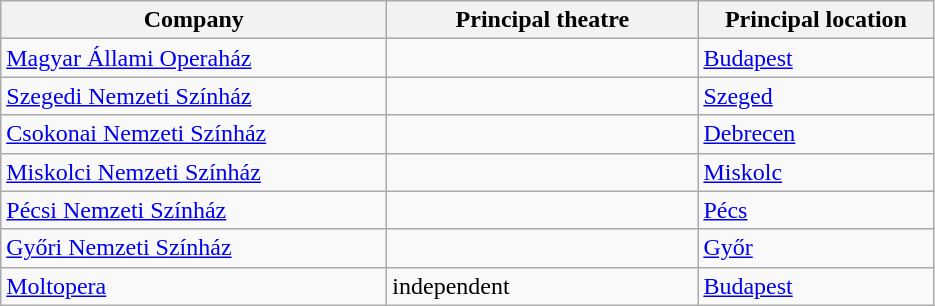<table class="wikitable">
<tr>
<th width=250>Company</th>
<th width=200>Principal theatre</th>
<th width=150>Principal location</th>
</tr>
<tr>
<td><a href='#'>Magyar Állami Operaház</a></td>
<td></td>
<td><a href='#'>Budapest</a></td>
</tr>
<tr>
<td><a href='#'>Szegedi Nemzeti Színház</a></td>
<td></td>
<td><a href='#'>Szeged</a></td>
</tr>
<tr>
<td><a href='#'>Csokonai Nemzeti Színház</a></td>
<td></td>
<td><a href='#'>Debrecen</a></td>
</tr>
<tr>
<td><a href='#'>Miskolci Nemzeti Színház</a></td>
<td></td>
<td><a href='#'>Miskolc</a></td>
</tr>
<tr>
<td><a href='#'>Pécsi Nemzeti Színház</a></td>
<td></td>
<td><a href='#'>Pécs</a></td>
</tr>
<tr>
<td><a href='#'>Győri Nemzeti Színház</a></td>
<td></td>
<td><a href='#'>Győr</a></td>
</tr>
<tr>
<td><a href='#'>Moltopera</a></td>
<td>independent</td>
<td><a href='#'>Budapest</a></td>
</tr>
</table>
